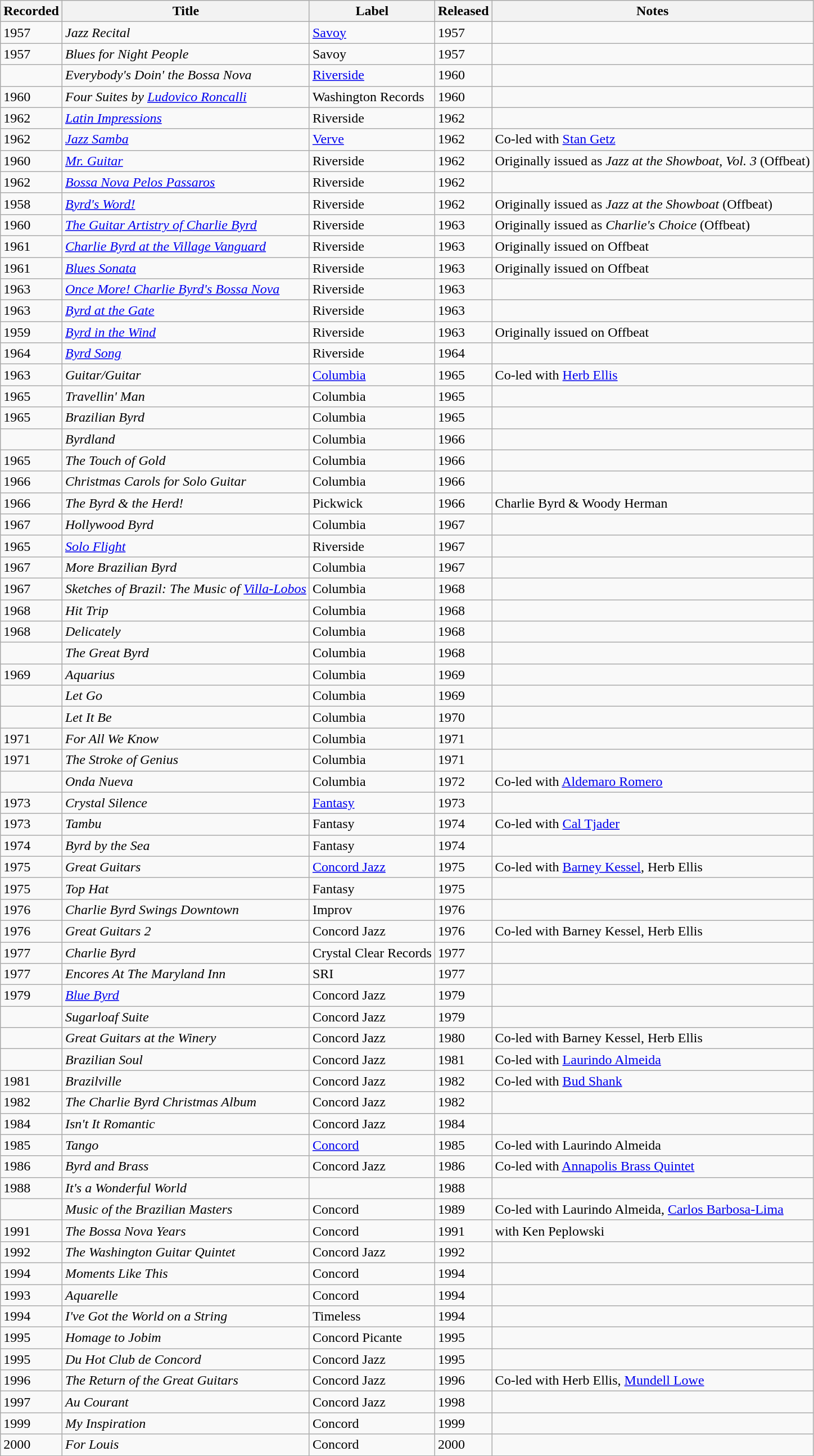<table class="wikitable sortable">
<tr>
<th>Recorded</th>
<th>Title</th>
<th>Label</th>
<th>Released</th>
<th>Notes</th>
</tr>
<tr>
<td>1957</td>
<td><em>Jazz Recital</em></td>
<td><a href='#'>Savoy</a></td>
<td>1957</td>
<td></td>
</tr>
<tr>
<td>1957</td>
<td><em>Blues for Night People</em></td>
<td>Savoy</td>
<td>1957</td>
<td></td>
</tr>
<tr>
<td></td>
<td><em>Everybody's Doin' the Bossa Nova</em></td>
<td><a href='#'>Riverside</a></td>
<td>1960</td>
<td></td>
</tr>
<tr>
<td>1960</td>
<td><em>Four Suites by <a href='#'>Ludovico Roncalli</a></em></td>
<td>Washington Records</td>
<td>1960</td>
<td></td>
</tr>
<tr>
<td>1962</td>
<td><em><a href='#'>Latin Impressions</a></em></td>
<td>Riverside</td>
<td>1962</td>
<td></td>
</tr>
<tr>
<td>1962</td>
<td><em><a href='#'>Jazz Samba</a></em></td>
<td><a href='#'>Verve</a></td>
<td>1962</td>
<td>Co-led with <a href='#'>Stan Getz</a></td>
</tr>
<tr>
<td>1960</td>
<td><em><a href='#'>Mr. Guitar</a></em></td>
<td>Riverside</td>
<td>1962</td>
<td>Originally issued as <em>Jazz at the Showboat, Vol. 3</em> (Offbeat)</td>
</tr>
<tr>
<td>1962</td>
<td><em><a href='#'>Bossa Nova Pelos Passaros</a></em></td>
<td>Riverside</td>
<td>1962</td>
<td></td>
</tr>
<tr>
<td>1958</td>
<td><em><a href='#'>Byrd's Word!</a></em></td>
<td>Riverside</td>
<td>1962</td>
<td>Originally issued as <em>Jazz at the Showboat</em> (Offbeat)</td>
</tr>
<tr>
<td>1960</td>
<td><em><a href='#'>The Guitar Artistry of Charlie Byrd</a></em></td>
<td>Riverside</td>
<td>1963</td>
<td>Originally issued as <em>Charlie's Choice</em> (Offbeat)</td>
</tr>
<tr>
<td>1961</td>
<td><em><a href='#'>Charlie Byrd at the Village Vanguard</a></em></td>
<td>Riverside</td>
<td>1963</td>
<td>Originally issued on Offbeat</td>
</tr>
<tr>
<td>1961</td>
<td><em><a href='#'>Blues Sonata</a></em></td>
<td>Riverside</td>
<td>1963</td>
<td>Originally issued on Offbeat</td>
</tr>
<tr>
<td>1963</td>
<td><em><a href='#'>Once More! Charlie Byrd's Bossa Nova</a></em></td>
<td>Riverside</td>
<td>1963</td>
<td></td>
</tr>
<tr>
<td>1963</td>
<td><em><a href='#'>Byrd at the Gate</a></em></td>
<td>Riverside</td>
<td>1963</td>
<td></td>
</tr>
<tr>
<td>1959</td>
<td><em><a href='#'>Byrd in the Wind</a></em></td>
<td>Riverside</td>
<td>1963</td>
<td>Originally issued on Offbeat</td>
</tr>
<tr>
<td>1964</td>
<td><em><a href='#'>Byrd Song</a></em></td>
<td>Riverside</td>
<td>1964</td>
<td></td>
</tr>
<tr>
<td>1963</td>
<td><em>Guitar/Guitar</em></td>
<td><a href='#'>Columbia</a></td>
<td>1965</td>
<td>Co-led with <a href='#'>Herb Ellis</a></td>
</tr>
<tr>
<td>1965</td>
<td><em>Travellin' Man</em></td>
<td>Columbia</td>
<td>1965</td>
<td></td>
</tr>
<tr>
<td>1965</td>
<td><em>Brazilian Byrd</em></td>
<td>Columbia</td>
<td>1965</td>
<td></td>
</tr>
<tr>
<td></td>
<td><em>Byrdland</em></td>
<td>Columbia</td>
<td>1966</td>
<td></td>
</tr>
<tr>
<td>1965</td>
<td><em>The Touch of Gold</em></td>
<td>Columbia</td>
<td>1966</td>
<td></td>
</tr>
<tr>
<td>1966</td>
<td><em>Christmas Carols for Solo Guitar</em></td>
<td>Columbia</td>
<td>1966</td>
<td></td>
</tr>
<tr>
<td>1966</td>
<td><em>The Byrd & the Herd!</em></td>
<td>Pickwick</td>
<td>1966</td>
<td>Charlie Byrd & Woody Herman</td>
</tr>
<tr>
<td>1967</td>
<td><em>Hollywood Byrd</em></td>
<td>Columbia</td>
<td>1967</td>
<td></td>
</tr>
<tr>
<td>1965</td>
<td><em><a href='#'>Solo Flight</a></em></td>
<td>Riverside</td>
<td>1967</td>
<td></td>
</tr>
<tr>
<td>1967</td>
<td><em>More Brazilian Byrd</em></td>
<td>Columbia</td>
<td>1967</td>
<td></td>
</tr>
<tr>
<td>1967</td>
<td><em>Sketches of Brazil: The Music of <a href='#'>Villa-Lobos</a></em></td>
<td>Columbia</td>
<td>1968</td>
<td></td>
</tr>
<tr>
<td>1968</td>
<td><em>Hit Trip</em></td>
<td>Columbia</td>
<td>1968</td>
<td></td>
</tr>
<tr>
<td>1968</td>
<td><em>Delicately</em></td>
<td>Columbia</td>
<td>1968</td>
<td></td>
</tr>
<tr>
<td></td>
<td><em>The Great Byrd</em></td>
<td>Columbia</td>
<td>1968</td>
<td></td>
</tr>
<tr>
<td>1969</td>
<td><em>Aquarius</em></td>
<td>Columbia</td>
<td>1969</td>
<td></td>
</tr>
<tr>
<td></td>
<td><em>Let Go</em></td>
<td>Columbia</td>
<td>1969</td>
<td></td>
</tr>
<tr>
<td></td>
<td><em>Let It Be</em></td>
<td>Columbia</td>
<td>1970</td>
<td></td>
</tr>
<tr>
<td>1971</td>
<td><em>For All We Know</em></td>
<td>Columbia</td>
<td>1971</td>
<td></td>
</tr>
<tr>
<td>1971</td>
<td><em>The Stroke of Genius</em></td>
<td>Columbia</td>
<td>1971</td>
<td></td>
</tr>
<tr>
<td></td>
<td><em>Onda Nueva</em></td>
<td>Columbia</td>
<td>1972</td>
<td>Co-led with <a href='#'>Aldemaro Romero</a></td>
</tr>
<tr>
<td>1973</td>
<td><em>Crystal Silence</em></td>
<td><a href='#'>Fantasy</a></td>
<td>1973</td>
<td></td>
</tr>
<tr>
<td>1973</td>
<td><em>Tambu</em></td>
<td>Fantasy</td>
<td>1974</td>
<td>Co-led with <a href='#'>Cal Tjader</a></td>
</tr>
<tr>
<td>1974</td>
<td><em>Byrd by the Sea</em></td>
<td>Fantasy</td>
<td>1974</td>
<td></td>
</tr>
<tr>
<td>1975</td>
<td><em>Great Guitars</em></td>
<td><a href='#'>Concord Jazz</a></td>
<td>1975</td>
<td>Co-led with <a href='#'>Barney Kessel</a>, Herb Ellis</td>
</tr>
<tr>
<td>1975</td>
<td><em>Top Hat</em></td>
<td>Fantasy</td>
<td>1975</td>
<td></td>
</tr>
<tr>
<td>1976</td>
<td><em>Charlie Byrd Swings Downtown</em></td>
<td>Improv</td>
<td>1976</td>
<td></td>
</tr>
<tr>
<td>1976</td>
<td><em>Great Guitars 2</em></td>
<td>Concord Jazz</td>
<td>1976</td>
<td>Co-led with Barney Kessel, Herb Ellis</td>
</tr>
<tr>
<td>1977</td>
<td><em>Charlie Byrd</em></td>
<td>Crystal Clear Records</td>
<td>1977</td>
<td></td>
</tr>
<tr>
<td>1977</td>
<td><em>Encores At The Maryland Inn</em></td>
<td>SRI</td>
<td>1977</td>
<td></td>
</tr>
<tr>
<td>1979</td>
<td><em><a href='#'>Blue Byrd</a></em></td>
<td>Concord Jazz</td>
<td>1979</td>
<td></td>
</tr>
<tr>
<td></td>
<td><em>Sugarloaf Suite</em></td>
<td>Concord Jazz</td>
<td>1979</td>
<td></td>
</tr>
<tr>
<td></td>
<td><em>Great Guitars at the Winery</em></td>
<td>Concord Jazz</td>
<td>1980</td>
<td>Co-led with Barney Kessel, Herb Ellis</td>
</tr>
<tr>
<td></td>
<td><em>Brazilian Soul</em></td>
<td>Concord Jazz</td>
<td>1981</td>
<td>Co-led with <a href='#'>Laurindo Almeida</a></td>
</tr>
<tr>
<td>1981</td>
<td><em>Brazilville</em></td>
<td>Concord Jazz</td>
<td>1982</td>
<td>Co-led with <a href='#'>Bud Shank</a></td>
</tr>
<tr>
<td>1982</td>
<td><em>The Charlie Byrd Christmas Album</em></td>
<td>Concord Jazz</td>
<td>1982</td>
<td></td>
</tr>
<tr>
<td>1984</td>
<td><em>Isn't It Romantic</em></td>
<td>Concord Jazz</td>
<td>1984</td>
<td></td>
</tr>
<tr>
<td>1985</td>
<td><em>Tango</em></td>
<td><a href='#'>Concord</a></td>
<td>1985</td>
<td>Co-led with Laurindo Almeida</td>
</tr>
<tr>
<td>1986</td>
<td><em>Byrd and Brass</em></td>
<td>Concord Jazz</td>
<td>1986</td>
<td>Co-led with <a href='#'>Annapolis Brass Quintet</a></td>
</tr>
<tr>
<td>1988</td>
<td><em>It's a Wonderful World</em></td>
<td></td>
<td>1988</td>
<td></td>
</tr>
<tr>
<td></td>
<td><em>Music of the Brazilian Masters</em></td>
<td>Concord</td>
<td>1989</td>
<td>Co-led with Laurindo Almeida, <a href='#'>Carlos Barbosa-Lima</a></td>
</tr>
<tr>
<td>1991</td>
<td><em>The Bossa Nova Years</em></td>
<td>Concord</td>
<td>1991</td>
<td>with Ken Peplowski</td>
</tr>
<tr>
<td>1992</td>
<td><em>The Washington Guitar Quintet</em></td>
<td>Concord Jazz</td>
<td>1992</td>
<td></td>
</tr>
<tr>
<td>1994</td>
<td><em>Moments Like This</em></td>
<td>Concord</td>
<td>1994</td>
<td></td>
</tr>
<tr>
<td>1993</td>
<td><em>Aquarelle</em></td>
<td>Concord</td>
<td>1994</td>
<td></td>
</tr>
<tr>
<td>1994</td>
<td><em>I've Got the World on a String</em></td>
<td>Timeless</td>
<td>1994</td>
<td></td>
</tr>
<tr>
<td>1995</td>
<td><em>Homage to Jobim</em></td>
<td>Concord Picante</td>
<td>1995</td>
</tr>
<tr>
<td>1995</td>
<td><em>Du Hot Club de Concord</em></td>
<td>Concord Jazz</td>
<td>1995</td>
<td></td>
</tr>
<tr>
<td>1996</td>
<td><em>The Return of the Great Guitars</em></td>
<td>Concord Jazz</td>
<td>1996</td>
<td>Co-led with Herb Ellis, <a href='#'>Mundell Lowe</a></td>
</tr>
<tr>
<td>1997</td>
<td><em>Au Courant</em></td>
<td>Concord Jazz</td>
<td>1998</td>
<td></td>
</tr>
<tr>
<td>1999</td>
<td><em>My Inspiration</em></td>
<td>Concord</td>
<td>1999</td>
<td></td>
</tr>
<tr>
<td>2000</td>
<td><em>For Louis</em></td>
<td>Concord</td>
<td>2000</td>
<td></td>
</tr>
</table>
